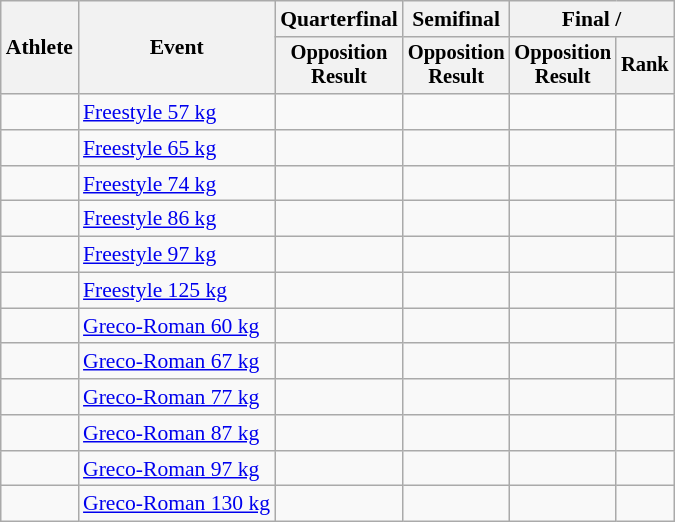<table class=wikitable style=font-size:90%;text-align:center>
<tr>
<th rowspan=2>Athlete</th>
<th rowspan=2>Event</th>
<th>Quarterfinal</th>
<th>Semifinal</th>
<th colspan=2>Final / </th>
</tr>
<tr style=font-size:95%>
<th>Opposition<br>Result</th>
<th>Opposition<br>Result</th>
<th>Opposition<br>Result</th>
<th>Rank</th>
</tr>
<tr>
<td align=left></td>
<td align=left><a href='#'>Freestyle 57 kg</a></td>
<td></td>
<td></td>
<td></td>
<td></td>
</tr>
<tr>
<td align=left></td>
<td align=left><a href='#'>Freestyle 65 kg</a></td>
<td></td>
<td></td>
<td></td>
<td></td>
</tr>
<tr>
<td align=left></td>
<td align=left><a href='#'>Freestyle 74 kg</a></td>
<td></td>
<td></td>
<td></td>
<td></td>
</tr>
<tr>
<td align=left></td>
<td align=left><a href='#'>Freestyle 86 kg</a></td>
<td></td>
<td></td>
<td></td>
<td></td>
</tr>
<tr>
<td align=left></td>
<td align=left><a href='#'>Freestyle 97 kg</a></td>
<td></td>
<td></td>
<td></td>
<td></td>
</tr>
<tr>
<td align=left></td>
<td align=left><a href='#'>Freestyle 125 kg</a></td>
<td></td>
<td></td>
<td></td>
<td></td>
</tr>
<tr>
<td align=left></td>
<td align=left><a href='#'>Greco-Roman 60 kg</a></td>
<td></td>
<td></td>
<td></td>
<td></td>
</tr>
<tr>
<td align=left></td>
<td align=left><a href='#'>Greco-Roman 67 kg</a></td>
<td></td>
<td></td>
<td></td>
<td></td>
</tr>
<tr>
<td align=left></td>
<td align=left><a href='#'>Greco-Roman 77 kg</a></td>
<td></td>
<td></td>
<td></td>
<td></td>
</tr>
<tr>
<td align=left></td>
<td align=left><a href='#'>Greco-Roman 87 kg</a></td>
<td></td>
<td></td>
<td></td>
<td></td>
</tr>
<tr>
<td align=left></td>
<td align=left><a href='#'>Greco-Roman 97 kg</a></td>
<td></td>
<td></td>
<td></td>
<td></td>
</tr>
<tr>
<td align=left></td>
<td align=left><a href='#'>Greco-Roman 130 kg</a></td>
<td></td>
<td></td>
<td></td>
<td></td>
</tr>
</table>
